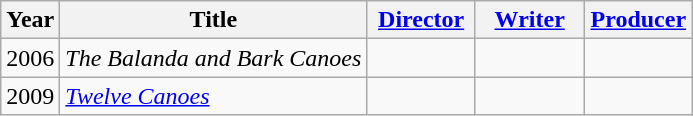<table class="wikitable">
<tr>
<th>Year</th>
<th>Title</th>
<th width="65"><a href='#'>Director</a></th>
<th width="65"><a href='#'>Writer</a></th>
<th width="65"><a href='#'>Producer</a></th>
</tr>
<tr>
<td>2006</td>
<td><em>The Balanda and Bark Canoes</em></td>
<td></td>
<td></td>
<td></td>
</tr>
<tr>
<td>2009</td>
<td><em><a href='#'>Twelve Canoes</a></em></td>
<td></td>
<td></td>
<td></td>
</tr>
</table>
